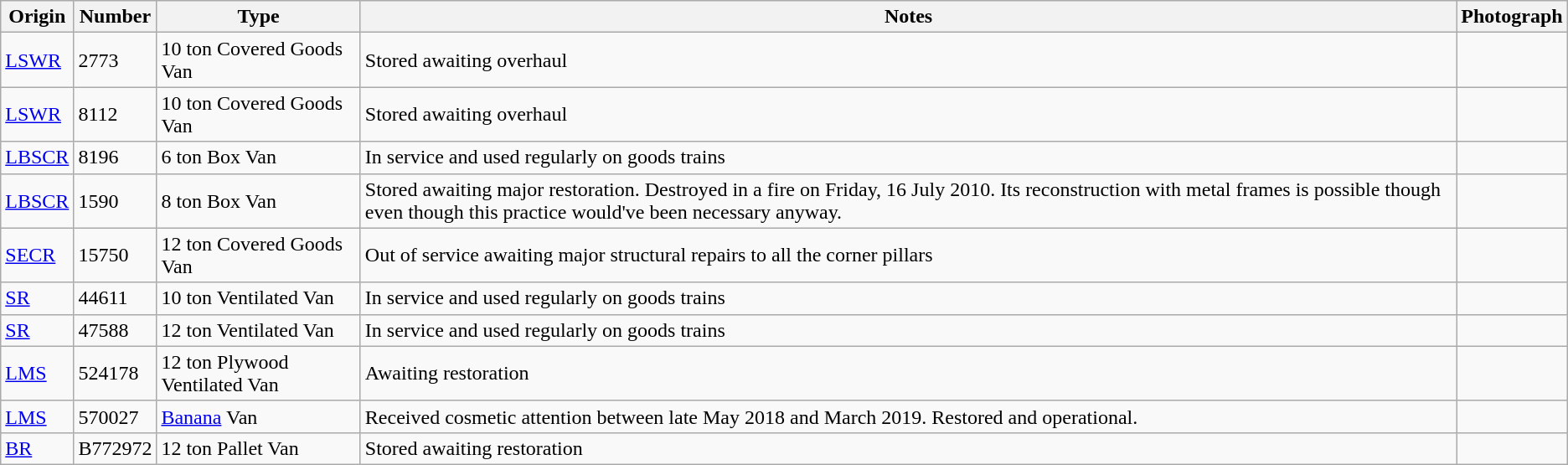<table class="wikitable">
<tr>
<th>Origin</th>
<th>Number</th>
<th>Type</th>
<th>Notes</th>
<th>Photograph</th>
</tr>
<tr>
<td><a href='#'>LSWR</a></td>
<td>2773</td>
<td>10 ton Covered Goods Van</td>
<td>Stored awaiting overhaul</td>
<td></td>
</tr>
<tr>
<td><a href='#'>LSWR</a></td>
<td>8112</td>
<td>10 ton Covered Goods Van</td>
<td>Stored awaiting overhaul</td>
<td></td>
</tr>
<tr>
<td><a href='#'>LBSCR</a></td>
<td>8196</td>
<td>6 ton Box Van</td>
<td>In service and used regularly on goods trains</td>
<td></td>
</tr>
<tr>
<td><a href='#'>LBSCR</a></td>
<td>1590</td>
<td>8 ton Box Van</td>
<td>Stored awaiting major restoration. Destroyed in a fire on Friday, 16 July 2010. Its reconstruction with metal frames is possible though even though this practice would've been necessary anyway.</td>
<td></td>
</tr>
<tr>
<td><a href='#'>SECR</a></td>
<td>15750</td>
<td>12 ton Covered Goods Van</td>
<td>Out of service awaiting major structural repairs to all the corner pillars</td>
<td></td>
</tr>
<tr>
<td><a href='#'>SR</a></td>
<td>44611</td>
<td>10 ton Ventilated Van</td>
<td>In service and used regularly on goods trains</td>
<td></td>
</tr>
<tr>
<td><a href='#'>SR</a></td>
<td>47588</td>
<td>12 ton Ventilated Van</td>
<td>In service and used regularly on goods trains</td>
<td></td>
</tr>
<tr>
<td><a href='#'>LMS</a></td>
<td>524178</td>
<td>12 ton Plywood Ventilated Van</td>
<td>Awaiting restoration</td>
<td></td>
</tr>
<tr>
<td><a href='#'>LMS</a></td>
<td>570027</td>
<td><a href='#'>Banana</a> Van</td>
<td>Received cosmetic attention between late May 2018 and March 2019. Restored and operational.</td>
<td></td>
</tr>
<tr>
<td><a href='#'>BR</a></td>
<td>B772972</td>
<td>12 ton Pallet Van</td>
<td>Stored awaiting restoration</td>
<td></td>
</tr>
</table>
